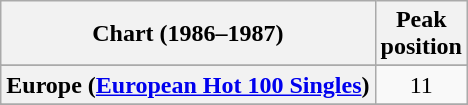<table class="wikitable sortable plainrowheaders">
<tr>
<th scope="col">Chart (1986–1987)</th>
<th scope="col">Peak<br>position</th>
</tr>
<tr>
</tr>
<tr>
</tr>
<tr>
<th scope="row">Europe (<a href='#'>European Hot 100 Singles</a>)</th>
<td style="text-align:center;">11</td>
</tr>
<tr>
</tr>
<tr>
</tr>
<tr>
</tr>
<tr>
</tr>
<tr>
</tr>
<tr>
</tr>
<tr>
</tr>
<tr>
</tr>
<tr>
</tr>
</table>
